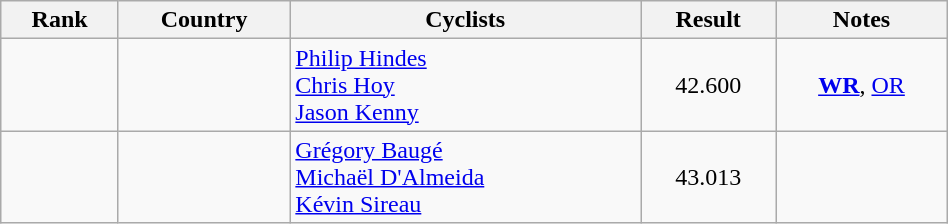<table class="wikitable sortable" width=50% style="text-align:center;">
<tr>
<th>Rank</th>
<th>Country</th>
<th class="unsortable">Cyclists</th>
<th>Result</th>
<th class="unsortable">Notes</th>
</tr>
<tr>
<td></td>
<td align="left"></td>
<td align="left"><a href='#'>Philip Hindes</a><br><a href='#'>Chris Hoy</a><br><a href='#'>Jason Kenny</a></td>
<td>42.600</td>
<td><strong><a href='#'>WR</a></strong>, <a href='#'>OR</a></td>
</tr>
<tr>
<td></td>
<td align="left"></td>
<td align="left"><a href='#'>Grégory Baugé</a><br><a href='#'>Michaël D'Almeida</a><br><a href='#'>Kévin Sireau</a></td>
<td>43.013</td>
<td></td>
</tr>
</table>
